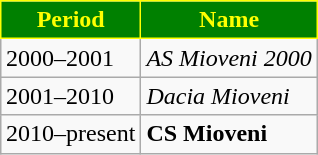<table class="wikitable" style="text-align: left" align="right">
<tr>
<th style="background:green;color:yellow;border:1px solid yellow;">Period</th>
<th style="background:green;color:yellow;border:1px solid yellow;">Name</th>
</tr>
<tr>
<td>2000–2001</td>
<td align=left><em>AS Mioveni 2000</em></td>
</tr>
<tr>
<td>2001–2010</td>
<td align=left><em>Dacia Mioveni</em></td>
</tr>
<tr>
<td>2010–present</td>
<td align=left><strong>CS Mioveni</strong></td>
</tr>
</table>
